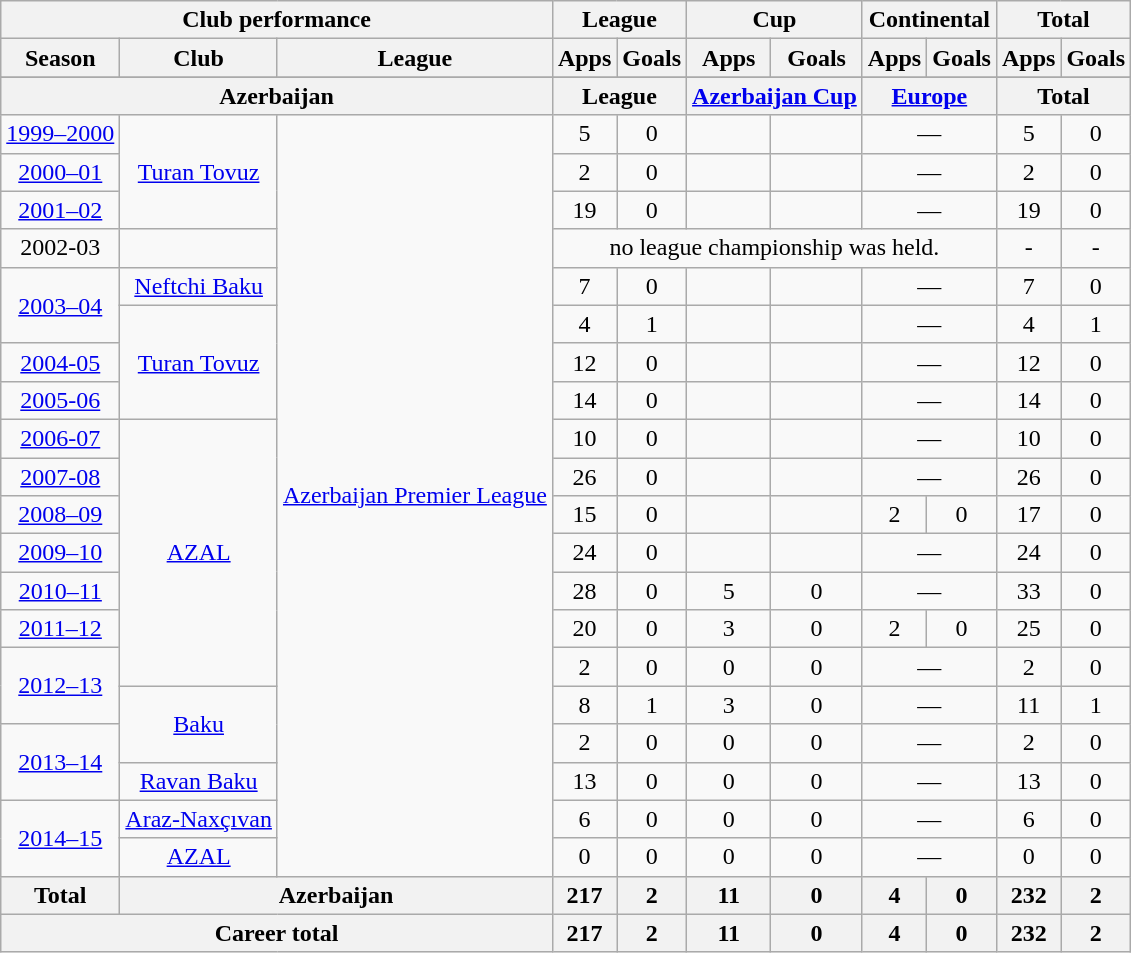<table class="wikitable" style="text-align:center">
<tr>
<th colspan=3>Club performance</th>
<th colspan=2>League</th>
<th colspan=2>Cup</th>
<th colspan=2>Continental</th>
<th colspan=2>Total</th>
</tr>
<tr>
<th>Season</th>
<th>Club</th>
<th>League</th>
<th>Apps</th>
<th>Goals</th>
<th>Apps</th>
<th>Goals</th>
<th>Apps</th>
<th>Goals</th>
<th>Apps</th>
<th>Goals</th>
</tr>
<tr>
</tr>
<tr>
<th colspan=3>Azerbaijan</th>
<th colspan=2>League</th>
<th colspan=2><a href='#'>Azerbaijan Cup</a></th>
<th colspan=2><a href='#'>Europe</a></th>
<th colspan=2>Total</th>
</tr>
<tr>
<td><a href='#'>1999–2000</a></td>
<td rowspan="3"><a href='#'>Turan Tovuz</a></td>
<td rowspan="20"><a href='#'>Azerbaijan Premier League</a></td>
<td>5</td>
<td>0</td>
<td></td>
<td></td>
<td colspan="2">—</td>
<td>5</td>
<td>0</td>
</tr>
<tr>
<td><a href='#'>2000–01</a></td>
<td>2</td>
<td>0</td>
<td></td>
<td></td>
<td colspan="2">—</td>
<td>2</td>
<td>0</td>
</tr>
<tr>
<td><a href='#'>2001–02</a></td>
<td>19</td>
<td>0</td>
<td></td>
<td></td>
<td colspan="2">—</td>
<td>19</td>
<td>0</td>
</tr>
<tr>
<td>2002-03</td>
<td></td>
<td colspan="6">no league championship was held.</td>
<td>-</td>
<td>-</td>
</tr>
<tr>
<td rowspan="2"><a href='#'>2003–04</a></td>
<td><a href='#'>Neftchi Baku</a></td>
<td>7</td>
<td>0</td>
<td></td>
<td></td>
<td colspan="2">—</td>
<td>7</td>
<td>0</td>
</tr>
<tr>
<td rowspan="3"><a href='#'>Turan Tovuz</a></td>
<td>4</td>
<td>1</td>
<td></td>
<td></td>
<td colspan="2">—</td>
<td>4</td>
<td>1</td>
</tr>
<tr>
<td><a href='#'>2004-05</a></td>
<td>12</td>
<td>0</td>
<td></td>
<td></td>
<td colspan="2">—</td>
<td>12</td>
<td>0</td>
</tr>
<tr>
<td><a href='#'>2005-06</a></td>
<td>14</td>
<td>0</td>
<td></td>
<td></td>
<td colspan="2">—</td>
<td>14</td>
<td>0</td>
</tr>
<tr>
<td><a href='#'>2006-07</a></td>
<td rowspan="7"><a href='#'>AZAL</a></td>
<td>10</td>
<td>0</td>
<td></td>
<td></td>
<td colspan="2">—</td>
<td>10</td>
<td>0</td>
</tr>
<tr>
<td><a href='#'>2007-08</a></td>
<td>26</td>
<td>0</td>
<td></td>
<td></td>
<td colspan="2">—</td>
<td>26</td>
<td>0</td>
</tr>
<tr>
<td><a href='#'>2008–09</a></td>
<td>15</td>
<td>0</td>
<td></td>
<td></td>
<td>2</td>
<td>0</td>
<td>17</td>
<td>0</td>
</tr>
<tr>
<td><a href='#'>2009–10</a></td>
<td>24</td>
<td>0</td>
<td></td>
<td></td>
<td colspan="2">—</td>
<td>24</td>
<td>0</td>
</tr>
<tr>
<td><a href='#'>2010–11</a></td>
<td>28</td>
<td>0</td>
<td>5</td>
<td>0</td>
<td colspan="2">—</td>
<td>33</td>
<td>0</td>
</tr>
<tr>
<td><a href='#'>2011–12</a></td>
<td>20</td>
<td>0</td>
<td>3</td>
<td>0</td>
<td>2</td>
<td>0</td>
<td>25</td>
<td>0</td>
</tr>
<tr>
<td rowspan="2"><a href='#'>2012–13</a></td>
<td>2</td>
<td>0</td>
<td>0</td>
<td>0</td>
<td colspan="2">—</td>
<td>2</td>
<td>0</td>
</tr>
<tr>
<td rowspan="2"><a href='#'>Baku</a></td>
<td>8</td>
<td>1</td>
<td>3</td>
<td>0</td>
<td colspan="2">—</td>
<td>11</td>
<td>1</td>
</tr>
<tr>
<td rowspan="2"><a href='#'>2013–14</a></td>
<td>2</td>
<td>0</td>
<td>0</td>
<td>0</td>
<td colspan="2">—</td>
<td>2</td>
<td>0</td>
</tr>
<tr>
<td><a href='#'>Ravan Baku</a></td>
<td>13</td>
<td>0</td>
<td>0</td>
<td>0</td>
<td colspan="2">—</td>
<td>13</td>
<td>0</td>
</tr>
<tr>
<td rowspan="2"><a href='#'>2014–15</a></td>
<td><a href='#'>Araz-Naxçıvan</a></td>
<td>6</td>
<td>0</td>
<td>0</td>
<td>0</td>
<td colspan="2">—</td>
<td>6</td>
<td>0</td>
</tr>
<tr>
<td><a href='#'>AZAL</a></td>
<td>0</td>
<td>0</td>
<td>0</td>
<td>0</td>
<td colspan="2">—</td>
<td>0</td>
<td>0</td>
</tr>
<tr>
<th rowspan=1>Total</th>
<th colspan=2>Azerbaijan</th>
<th>217</th>
<th>2</th>
<th>11</th>
<th>0</th>
<th>4</th>
<th>0</th>
<th>232</th>
<th>2</th>
</tr>
<tr>
<th colspan=3>Career total</th>
<th>217</th>
<th>2</th>
<th>11</th>
<th>0</th>
<th>4</th>
<th>0</th>
<th>232</th>
<th>2</th>
</tr>
</table>
